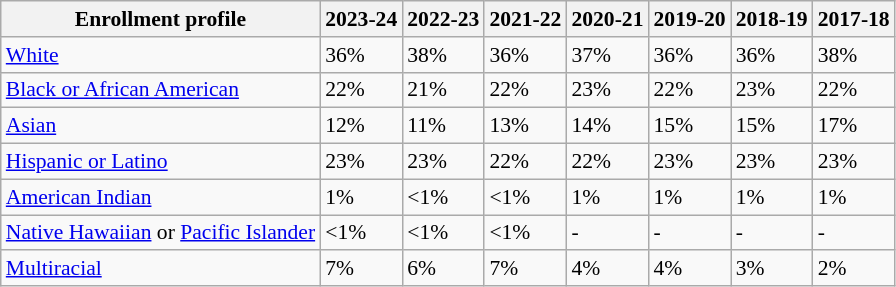<table class="wikitable sortable collapsible" style="font-size: 90%;">
<tr>
<th>Enrollment profile</th>
<th>2023-24</th>
<th>2022-23</th>
<th>2021-22</th>
<th>2020-21</th>
<th>2019-20</th>
<th>2018-19</th>
<th>2017-18</th>
</tr>
<tr>
<td><a href='#'>White</a></td>
<td>36%</td>
<td>38%</td>
<td>36%</td>
<td>37%</td>
<td>36%</td>
<td>36%</td>
<td>38%</td>
</tr>
<tr>
<td><a href='#'>Black or African American</a></td>
<td>22%</td>
<td>21%</td>
<td>22%</td>
<td>23%</td>
<td>22%</td>
<td>23%</td>
<td>22%</td>
</tr>
<tr>
<td><a href='#'>Asian</a></td>
<td>12%</td>
<td>11%</td>
<td>13%</td>
<td>14%</td>
<td>15%</td>
<td>15%</td>
<td>17%</td>
</tr>
<tr>
<td><a href='#'>Hispanic or Latino</a></td>
<td>23%</td>
<td>23%</td>
<td>22%</td>
<td>22%</td>
<td>23%</td>
<td>23%</td>
<td>23%</td>
</tr>
<tr>
<td><a href='#'>American Indian</a></td>
<td>1%</td>
<td><1%</td>
<td><1%</td>
<td>1%</td>
<td>1%</td>
<td>1%</td>
<td>1%</td>
</tr>
<tr>
<td><a href='#'>Native Hawaiian</a> or <a href='#'>Pacific Islander</a></td>
<td><1%</td>
<td><1%</td>
<td><1%</td>
<td>-</td>
<td>-</td>
<td>-</td>
<td>-</td>
</tr>
<tr>
<td><a href='#'>Multiracial</a></td>
<td>7%</td>
<td>6%</td>
<td>7%</td>
<td>4%</td>
<td>4%</td>
<td>3%</td>
<td>2%</td>
</tr>
</table>
